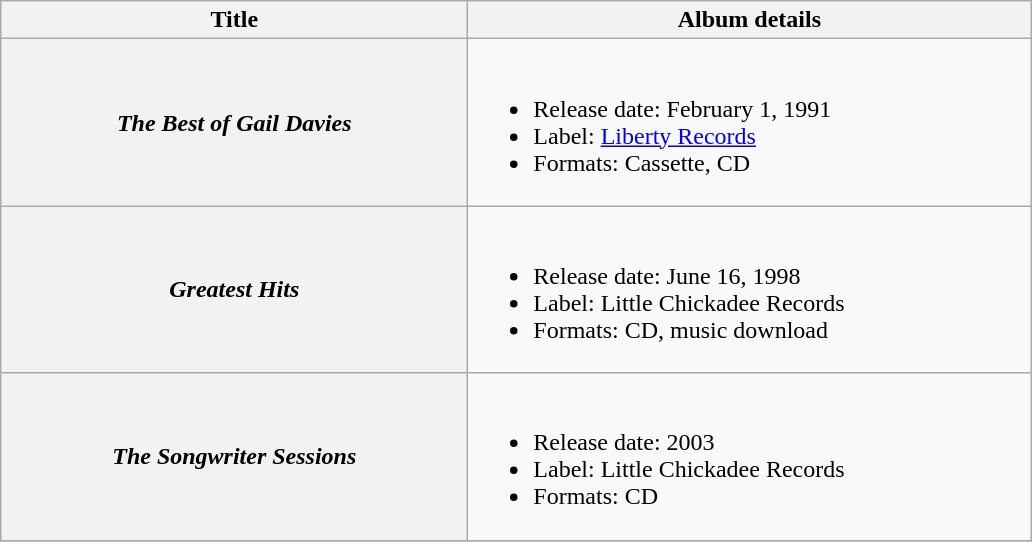<table class="wikitable plainrowheaders" style="text-align:center;">
<tr>
<th scope="col" style="width:19em;">Title</th>
<th scope="col" style="width:23em;">Album details</th>
</tr>
<tr>
<th scope="row"><em>The Best of Gail Davies</em></th>
<td align="left"><br><ul><li>Release date: February 1, 1991</li><li>Label: <a href='#'>Liberty Records</a></li><li>Formats: Cassette, CD</li></ul></td>
</tr>
<tr>
<th scope="row"><em>Greatest Hits</em></th>
<td align="left"><br><ul><li>Release date: June 16, 1998</li><li>Label: Little Chickadee Records</li><li>Formats: CD, music download</li></ul></td>
</tr>
<tr>
<th scope="row"><em>The Songwriter Sessions</em></th>
<td align="left"><br><ul><li>Release date: 2003</li><li>Label: Little Chickadee Records</li><li>Formats: CD</li></ul></td>
</tr>
<tr>
</tr>
</table>
